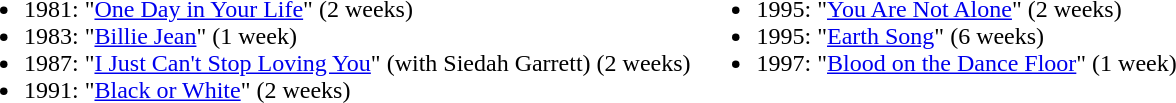<table border="0">
<tr>
<td><div><br><table>
<tr>
<td valign=top><br><ul><li>1981: "<a href='#'>One Day in Your Life</a>" (2 weeks)</li><li>1983: "<a href='#'>Billie Jean</a>" (1 week)</li><li>1987: "<a href='#'>I Just Can't Stop Loving You</a>" (with Siedah Garrett) (2 weeks)</li><li>1991: "<a href='#'>Black or White</a>" (2 weeks)</li></ul></td>
<td valign=top><br><ul><li>1995: "<a href='#'>You Are Not Alone</a>" (2 weeks)</li><li>1995: "<a href='#'>Earth Song</a>" (6 weeks)</li><li>1997: "<a href='#'>Blood on the Dance Floor</a>" (1 week)</li></ul></td>
</tr>
</table>
</div></td>
</tr>
</table>
